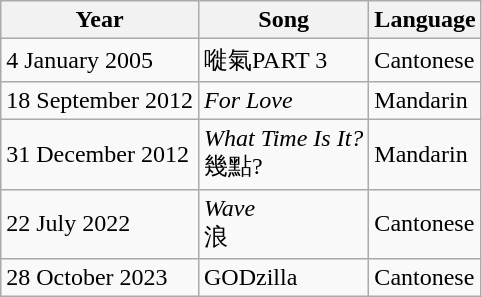<table class="wikitable">
<tr>
<th style="text-align:center; vertical-align:top;">Year</th>
<th style="text-align:center; vertical-align:top;">Song</th>
<th style="text-align:center; vertical-align:top;">Language</th>
</tr>
<tr>
<td>4 January 2005</td>
<td>嘥氣PART 3</td>
<td>Cantonese</td>
</tr>
<tr>
<td>18 September 2012</td>
<td><em>For Love</em></td>
<td>Mandarin</td>
</tr>
<tr>
<td>31 December 2012</td>
<td><em>What Time Is It?</em><br>幾點?</td>
<td>Mandarin</td>
</tr>
<tr>
<td>22 July 2022</td>
<td><em>Wave</em><br>浪</td>
<td>Cantonese</td>
</tr>
<tr>
<td>28 October 2023</td>
<td>GODzilla</td>
<td>Cantonese</td>
</tr>
</table>
